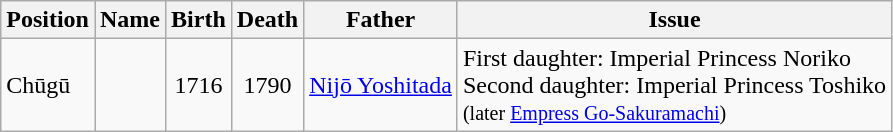<table class="wikitable">
<tr>
<th>Position</th>
<th>Name</th>
<th>Birth</th>
<th>Death</th>
<th>Father</th>
<th>Issue</th>
</tr>
<tr>
<td>Chūgū</td>
<td></td>
<td align="center">1716</td>
<td align="center">1790</td>
<td><a href='#'>Nijō Yoshitada</a></td>
<td>First daughter: Imperial Princess Noriko<br>Second daughter: Imperial Princess Toshiko<br><small>(later <a href='#'>Empress Go-Sakuramachi</a>)</small></td>
</tr>
</table>
